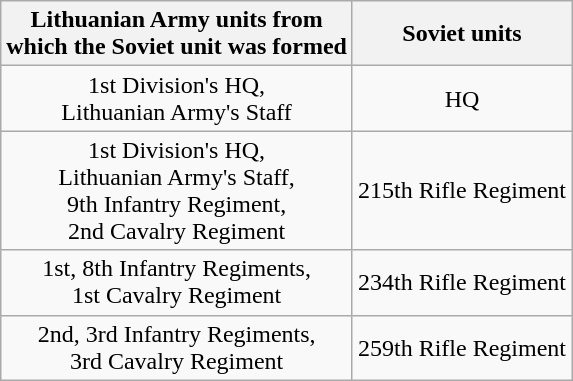<table class="wikitable" style="text-align:center">
<tr>
<th width="">Lithuanian Army units from<br>which the Soviet unit was formed</th>
<th>Soviet units</th>
</tr>
<tr>
<td>1st Division's HQ,<br>Lithuanian Army's Staff</td>
<td>HQ</td>
</tr>
<tr>
<td>1st Division's HQ,<br>Lithuanian Army's Staff,<br>9th Infantry Regiment,<br>2nd Cavalry Regiment</td>
<td>215th Rifle Regiment</td>
</tr>
<tr>
<td>1st, 8th Infantry Regiments,<br>1st Cavalry Regiment</td>
<td>234th Rifle Regiment</td>
</tr>
<tr>
<td>2nd, 3rd Infantry Regiments,<br>3rd Cavalry Regiment</td>
<td>259th Rifle Regiment</td>
</tr>
</table>
